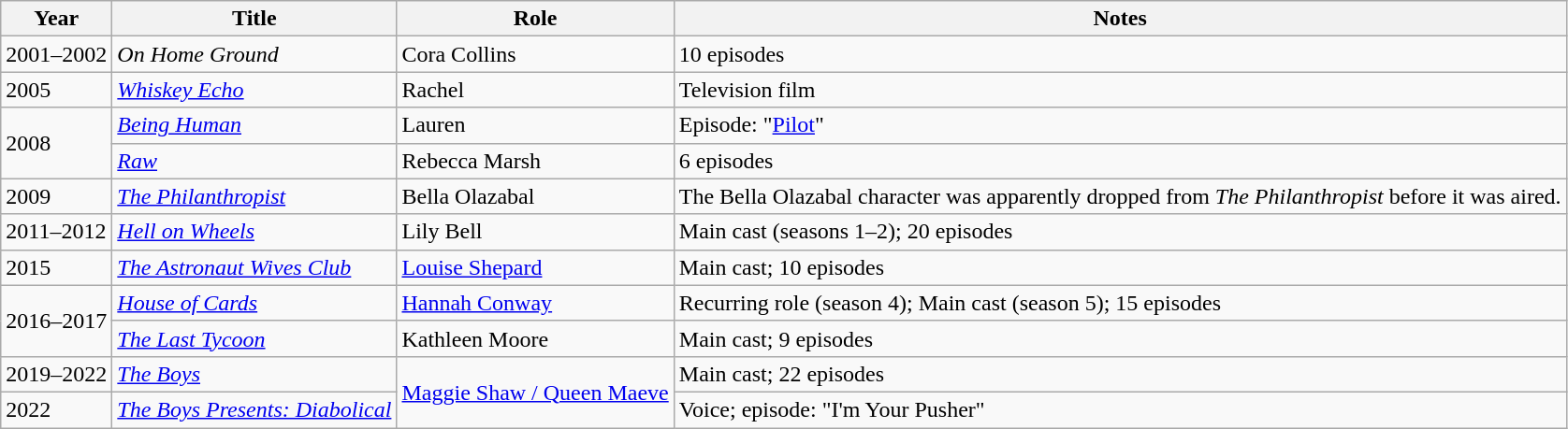<table class="wikitable">
<tr>
<th>Year</th>
<th>Title</th>
<th>Role</th>
<th>Notes</th>
</tr>
<tr>
<td>2001–2002</td>
<td><em>On Home Ground</em></td>
<td>Cora Collins</td>
<td>10 episodes</td>
</tr>
<tr>
<td>2005</td>
<td><em><a href='#'>Whiskey Echo</a></em></td>
<td>Rachel</td>
<td>Television film</td>
</tr>
<tr>
<td rowspan="2">2008</td>
<td><em><a href='#'>Being Human</a></em></td>
<td>Lauren</td>
<td>Episode: "<a href='#'>Pilot</a>"</td>
</tr>
<tr>
<td><em><a href='#'>Raw</a></em></td>
<td>Rebecca Marsh</td>
<td>6 episodes</td>
</tr>
<tr>
<td>2009</td>
<td><em><a href='#'>The Philanthropist</a></em></td>
<td>Bella Olazabal</td>
<td>The Bella Olazabal character was apparently dropped from <em>The Philanthropist</em> before it was aired.</td>
</tr>
<tr>
<td>2011–2012</td>
<td><em><a href='#'>Hell on Wheels</a></em></td>
<td>Lily Bell</td>
<td>Main cast (seasons 1–2); 20 episodes</td>
</tr>
<tr>
<td>2015</td>
<td><em><a href='#'>The Astronaut Wives Club</a></em></td>
<td><a href='#'>Louise Shepard</a></td>
<td>Main cast; 10 episodes</td>
</tr>
<tr>
<td rowspan="2">2016–2017</td>
<td><em><a href='#'>House of Cards</a></em></td>
<td><a href='#'>Hannah Conway</a></td>
<td>Recurring role (season 4); Main cast (season 5); 15 episodes</td>
</tr>
<tr>
<td><em><a href='#'>The Last Tycoon</a></em></td>
<td>Kathleen Moore</td>
<td>Main cast; 9 episodes</td>
</tr>
<tr>
<td>2019–2022</td>
<td><em><a href='#'>The Boys</a></em></td>
<td rowspan="2"><a href='#'>Maggie Shaw / Queen Maeve</a></td>
<td>Main cast; 22 episodes</td>
</tr>
<tr>
<td>2022</td>
<td><em><a href='#'>The Boys Presents: Diabolical</a></em></td>
<td>Voice; episode: "I'm Your Pusher"</td>
</tr>
</table>
